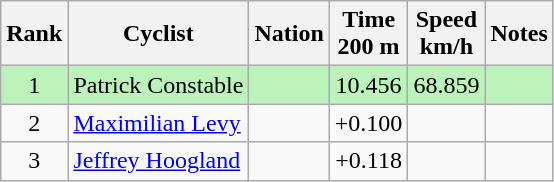<table class="wikitable sortable" style="text-align:center;">
<tr>
<th>Rank</th>
<th>Cyclist</th>
<th>Nation</th>
<th>Time<br>200 m</th>
<th>Speed<br>km/h</th>
<th>Notes</th>
</tr>
<tr bgcolor=bbf3bb>
<td>1</td>
<td align=left>Patrick Constable</td>
<td align=left></td>
<td>10.456</td>
<td>68.859</td>
<td></td>
</tr>
<tr>
<td>2</td>
<td align=left><a href='#'>Maximilian Levy</a></td>
<td align=left></td>
<td data-sort-value=10.556>+0.100</td>
<td></td>
<td></td>
</tr>
<tr>
<td>3</td>
<td align=left><a href='#'>Jeffrey Hoogland</a></td>
<td align=left></td>
<td data-sort-value=10.574>+0.118</td>
<td></td>
<td></td>
</tr>
</table>
